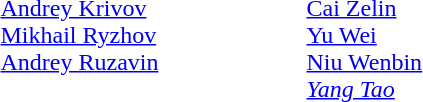<table>
<tr>
<td width=200 valign=top><em></em><br><a href='#'>Andrey Krivov</a><br><a href='#'>Mikhail Ryzhov</a><br><a href='#'>Andrey Ruzavin</a></td>
<td width=200 valign=top><em></em><br><a href='#'>Cai Zelin</a><br><a href='#'>Yu Wei</a><br><a href='#'>Niu Wenbin</a><br><em><a href='#'>Yang Tao</a></em></td>
<td width=200 valign=top></td>
</tr>
</table>
